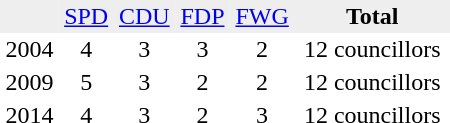<table border="0" cellpadding="2" cellspacing="0" width="300">
<tr bgcolor="#eeeeee" align="center">
<td></td>
<td><a href='#'>SPD</a></td>
<td><a href='#'>CDU</a></td>
<td><a href='#'>FDP</a></td>
<td><a href='#'>FWG</a></td>
<td><strong>Total</strong></td>
</tr>
<tr align="center">
<td>2004</td>
<td>4</td>
<td>3</td>
<td>3</td>
<td>2</td>
<td>12 councillors</td>
</tr>
<tr align="center">
<td>2009</td>
<td>5</td>
<td>3</td>
<td>2</td>
<td>2</td>
<td>12 councillors</td>
</tr>
<tr align="center">
<td>2014</td>
<td>4</td>
<td>3</td>
<td>2</td>
<td>3</td>
<td>12 councillors</td>
</tr>
<tr align="center">
</tr>
</table>
